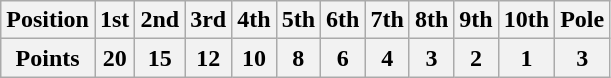<table class="wikitable">
<tr>
<th>Position</th>
<th>1st</th>
<th>2nd</th>
<th>3rd</th>
<th>4th</th>
<th>5th</th>
<th>6th</th>
<th>7th</th>
<th>8th</th>
<th>9th</th>
<th>10th</th>
<th>Pole</th>
</tr>
<tr>
<th>Points</th>
<th>20</th>
<th>15</th>
<th>12</th>
<th>10</th>
<th>8</th>
<th>6</th>
<th>4</th>
<th>3</th>
<th>2</th>
<th>1</th>
<th>3</th>
</tr>
</table>
